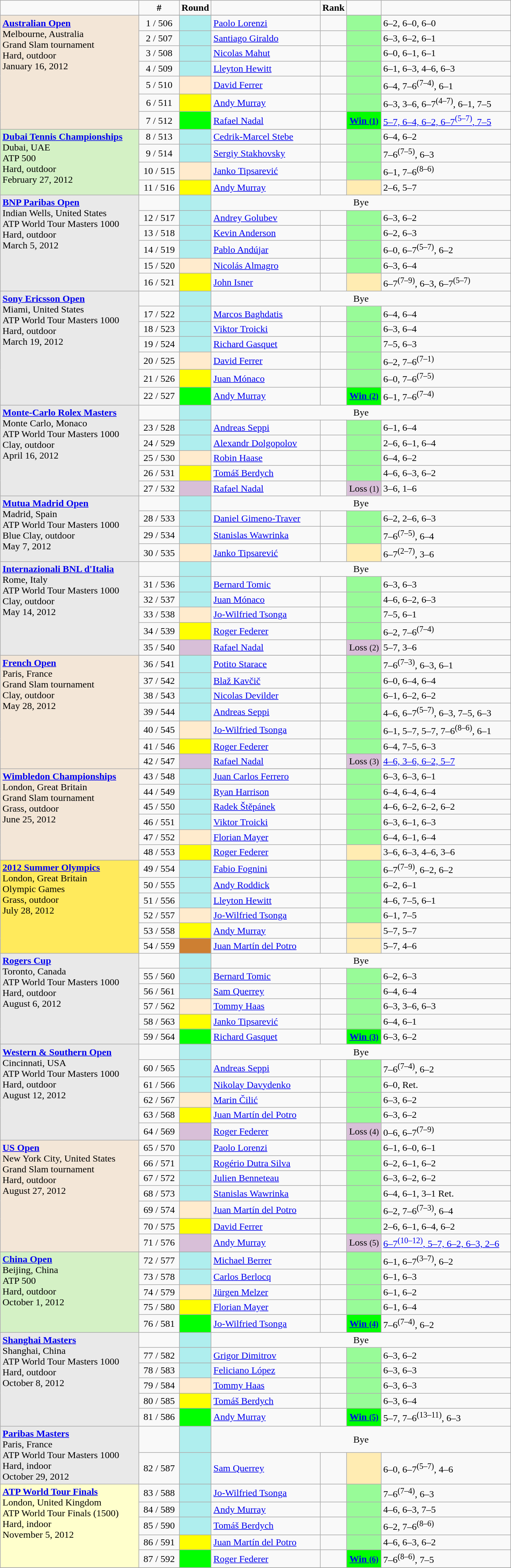<table class="wikitable">
<tr style="font-weight:bold">
<td style="width:225px;"></td>
<td style="width:60px;text-align:center;">#</td>
<td style="width:10px;">Round</td>
<td style="width:175px;"></td>
<td style="width:25px;">Rank</td>
<td style="width:50px;"></td>
<td style="width:210px;"></td>
</tr>
<tr>
<td rowspan="8" style="background:#f3e6d7; text-align:left; vertical-align:top;"><strong><a href='#'>Australian Open</a></strong><br> Melbourne, Australia <br>Grand Slam tournament <br> Hard, outdoor <br> January 16, 2012</td>
</tr>
<tr>
<td style="text-align:center;">1 / 506</td>
<td style="background:#afeeee;"></td>
<td> <a href='#'>Paolo Lorenzi</a></td>
<td></td>
<td bgcolor="#98FB98"></td>
<td>6–2, 6–0, 6–0</td>
</tr>
<tr>
<td style="text-align:center;">2 / 507</td>
<td style="background:#afeeee;"></td>
<td> <a href='#'>Santiago Giraldo</a></td>
<td></td>
<td bgcolor="#98FB98"></td>
<td>6–3, 6–2, 6–1</td>
</tr>
<tr>
<td style="text-align:center;">3 / 508</td>
<td style="background:#afeeee;"></td>
<td> <a href='#'>Nicolas Mahut</a></td>
<td></td>
<td bgcolor="#98FB98"></td>
<td>6–0, 6–1, 6–1</td>
</tr>
<tr>
<td style="text-align:center;">4 / 509</td>
<td style="background:#afeeee;"></td>
<td> <a href='#'>Lleyton Hewitt</a></td>
<td></td>
<td bgcolor="#98FB98"></td>
<td>6–1, 6–3, 4–6, 6–3</td>
</tr>
<tr>
<td style="text-align:center;">5 / 510</td>
<td bgcolor=#ffebcd></td>
<td> <a href='#'>David Ferrer</a></td>
<td></td>
<td bgcolor="#98FB98"></td>
<td>6–4, 7–6<sup>(7–4)</sup>, 6–1</td>
</tr>
<tr>
<td style="text-align:center;">6 / 511</td>
<td bgcolor=yellow></td>
<td> <a href='#'>Andy Murray</a></td>
<td></td>
<td bgcolor="#98FB98"></td>
<td>6–3, 3–6, 6–7<sup>(4–7)</sup>, 6–1, 7–5</td>
</tr>
<tr>
<td style="text-align:center;">7 / 512</td>
<td bgcolor=lime></td>
<td> <a href='#'>Rafael Nadal</a></td>
<td></td>
<td bgcolor=lime style="text-align:center;"><strong><a href='#'>Win <small>(1)</small></a></strong></td>
<td><a href='#'>5–7, 6–4, 6–2, 6–7<sup>(5–7)</sup>, 7–5</a></td>
</tr>
<tr>
<td rowspan="5" style="background:#d4f1c5; text-align:left; vertical-align:top;"><strong><a href='#'>Dubai Tennis Championships</a></strong><br> Dubai, UAE <br>ATP 500 <br> Hard, outdoor <br> February 27, 2012</td>
</tr>
<tr>
<td style="text-align:center;">8 / 513</td>
<td style="background:#afeeee;"></td>
<td> <a href='#'>Cedrik-Marcel Stebe</a></td>
<td></td>
<td bgcolor="#98FB98"></td>
<td>6–4, 6–2</td>
</tr>
<tr>
<td style="text-align:center;">9 / 514</td>
<td style="background:#afeeee;"></td>
<td> <a href='#'>Sergiy Stakhovsky</a></td>
<td></td>
<td bgcolor="#98FB98"></td>
<td>7–6<sup>(7–5)</sup>, 6–3</td>
</tr>
<tr>
<td style="text-align:center;">10 / 515</td>
<td bgcolor=#ffebcd></td>
<td> <a href='#'>Janko Tipsarević</a></td>
<td></td>
<td bgcolor="#98FB98"></td>
<td>6–1, 7–6<sup>(8–6)</sup></td>
</tr>
<tr>
<td style="text-align:center;">11 / 516</td>
<td bgcolor=yellow></td>
<td> <a href='#'>Andy Murray</a></td>
<td></td>
<td bgcolor=#FFECB2></td>
<td>2–6, 5–7</td>
</tr>
<tr>
<td rowspan="6" style="background:#e9e9e9; text-align:left; vertical-align:top;"><strong><a href='#'>BNP Paribas Open</a></strong><br> Indian Wells, United States <br>ATP World Tour Masters 1000 <br> Hard, outdoor <br> March 5, 2012</td>
<td></td>
<td style="background:#afeeee;"></td>
<td colspan="4" align="center">Bye</td>
</tr>
<tr>
<td style="text-align:center;">12 / 517</td>
<td style="background:#afeeee;"></td>
<td> <a href='#'>Andrey Golubev</a></td>
<td></td>
<td bgcolor="#98FB98"></td>
<td>6–3, 6–2</td>
</tr>
<tr>
<td style="text-align:center;">13 / 518</td>
<td style="background:#afeeee;"></td>
<td> <a href='#'>Kevin Anderson</a></td>
<td></td>
<td bgcolor="#98FB98"></td>
<td>6–2, 6–3</td>
</tr>
<tr>
<td style="text-align:center;">14 / 519</td>
<td style="background:#afeeee;"></td>
<td> <a href='#'>Pablo Andújar</a></td>
<td></td>
<td bgcolor="#98FB98"></td>
<td>6–0, 6–7<sup>(5–7)</sup>, 6–2</td>
</tr>
<tr>
<td style="text-align:center;">15 / 520</td>
<td bgcolor=#ffebcd></td>
<td> <a href='#'>Nicolás Almagro</a></td>
<td></td>
<td bgcolor="#98FB98"></td>
<td>6–3, 6–4</td>
</tr>
<tr>
<td style="text-align:center;">16 / 521</td>
<td bgcolor=yellow></td>
<td> <a href='#'>John Isner</a></td>
<td></td>
<td bgcolor=#FFECB2></td>
<td>6–7<sup>(7–9)</sup>, 6–3, 6–7<sup>(5–7)</sup></td>
</tr>
<tr>
<td rowspan="7" style="background:#e9e9e9; text-align:left; vertical-align:top;"><strong><a href='#'>Sony Ericsson Open</a></strong><br> Miami, United States <br>ATP World Tour Masters 1000 <br> Hard, outdoor <br> March 19, 2012</td>
<td></td>
<td style="background:#afeeee;"></td>
<td colspan="4" align="center">Bye</td>
</tr>
<tr>
<td style="text-align:center;">17 / 522</td>
<td style="background:#afeeee;"></td>
<td> <a href='#'>Marcos Baghdatis</a></td>
<td></td>
<td bgcolor="#98FB98"></td>
<td>6–4, 6–4</td>
</tr>
<tr>
<td style="text-align:center;">18 / 523</td>
<td style="background:#afeeee;"></td>
<td> <a href='#'>Viktor Troicki</a></td>
<td></td>
<td bgcolor="#98FB98"></td>
<td>6–3, 6–4</td>
</tr>
<tr>
<td style="text-align:center;">19 / 524</td>
<td style="background:#afeeee;"></td>
<td> <a href='#'>Richard Gasquet</a></td>
<td></td>
<td bgcolor="#98FB98"></td>
<td>7–5, 6–3</td>
</tr>
<tr>
<td style="text-align:center;">20 / 525</td>
<td bgcolor=#ffebcd></td>
<td> <a href='#'>David Ferrer</a></td>
<td></td>
<td bgcolor="#98FB98"></td>
<td>6–2, 7–6<sup>(7–1)</sup></td>
</tr>
<tr>
<td style="text-align:center;">21 / 526</td>
<td bgcolor=yellow></td>
<td> <a href='#'>Juan Mónaco</a></td>
<td></td>
<td bgcolor="#98FB98"></td>
<td>6–0, 7–6<sup>(7–5)</sup></td>
</tr>
<tr>
<td style="text-align:center;">22 / 527</td>
<td bgcolor=lime></td>
<td> <a href='#'>Andy Murray</a></td>
<td></td>
<td bgcolor=lime style="text-align:center;"><strong><a href='#'>Win <small>(2)</small></a></strong></td>
<td>6–1, 7–6<sup>(7–4)</sup></td>
</tr>
<tr>
<td rowspan="6" style="background:#e9e9e9; text-align:left; vertical-align:top;"><strong><a href='#'>Monte-Carlo Rolex Masters</a></strong><br> Monte Carlo, Monaco <br> ATP World Tour Masters 1000 <br> Clay, outdoor <br> April 16, 2012</td>
<td></td>
<td style="background:#afeeee;"></td>
<td colspan="4" align="center">Bye</td>
</tr>
<tr>
<td style="text-align:center;">23 / 528</td>
<td style="background:#afeeee;"></td>
<td> <a href='#'>Andreas Seppi</a></td>
<td></td>
<td bgcolor="#98FB98"></td>
<td>6–1, 6–4</td>
</tr>
<tr>
<td style="text-align:center;">24 / 529</td>
<td style="background:#afeeee;"></td>
<td> <a href='#'>Alexandr Dolgopolov</a></td>
<td></td>
<td bgcolor="#98FB98"></td>
<td>2–6, 6–1, 6–4</td>
</tr>
<tr>
<td style="text-align:center;">25 / 530</td>
<td bgcolor=#ffebcd></td>
<td> <a href='#'>Robin Haase</a></td>
<td></td>
<td bgcolor="#98FB98"></td>
<td>6–4, 6–2</td>
</tr>
<tr>
<td style="text-align:center;">26 / 531</td>
<td bgcolor=yellow></td>
<td> <a href='#'>Tomáš Berdych</a></td>
<td></td>
<td bgcolor="#98FB98"></td>
<td>4–6, 6–3, 6–2</td>
</tr>
<tr>
<td style="text-align:center;">27 / 532</td>
<td bgcolor=thistle></td>
<td> <a href='#'>Rafael Nadal</a></td>
<td></td>
<td bgcolor=thistle style="text-align:center;">Loss <small>(1)</small></td>
<td>3–6, 1–6</td>
</tr>
<tr>
<td rowspan="4" style="background:#e9e9e9; text-align:left; vertical-align:top;"><strong><a href='#'>Mutua Madrid Open</a></strong><br> Madrid, Spain <br>ATP World Tour Masters 1000 <br> Blue Clay, outdoor <br> May 7, 2012</td>
<td></td>
<td bgcolor=afeeee></td>
<td colspan="4" align="center">Bye</td>
</tr>
<tr>
<td style="text-align:center;">28 / 533</td>
<td bgcolor=afeeee></td>
<td> <a href='#'>Daniel Gimeno-Traver</a></td>
<td></td>
<td bgcolor="#98FB98"></td>
<td>6–2, 2–6, 6–3</td>
</tr>
<tr>
<td style="text-align:center;">29 / 534</td>
<td bgcolor=afeeee></td>
<td> <a href='#'>Stanislas Wawrinka</a></td>
<td></td>
<td bgcolor="#98FB98"></td>
<td>7–6<sup>(7–5)</sup>, 6–4</td>
</tr>
<tr>
<td style="text-align:center;">30 / 535</td>
<td bgcolor=#ffebcd></td>
<td> <a href='#'>Janko Tipsarević</a></td>
<td></td>
<td bgcolor=#FFECB2></td>
<td>6–7<sup>(2–7)</sup>, 3–6</td>
</tr>
<tr>
<td rowspan="6" style="background:#e9e9e9; text-align:left; vertical-align:top;"><strong><a href='#'>Internazionali BNL d'Italia</a></strong><br> Rome, Italy <br>ATP World Tour Masters 1000 <br>Clay, outdoor <br> May 14, 2012</td>
<td></td>
<td bgcolor=afeeee></td>
<td colspan="4" align="center">Bye</td>
</tr>
<tr>
<td style="text-align:center;">31 / 536</td>
<td bgcolor=afeeee></td>
<td> <a href='#'>Bernard Tomic</a></td>
<td></td>
<td bgcolor="#98FB98"></td>
<td>6–3, 6–3</td>
</tr>
<tr>
<td style="text-align:center;">32 / 537</td>
<td bgcolor=afeeee></td>
<td> <a href='#'>Juan Mónaco</a></td>
<td></td>
<td bgcolor="#98FB98"></td>
<td>4–6, 6–2, 6–3</td>
</tr>
<tr>
<td style="text-align:center;">33 / 538</td>
<td bgcolor=#ffebcd></td>
<td> <a href='#'>Jo-Wilfried Tsonga</a></td>
<td></td>
<td bgcolor="#98FB98"></td>
<td>7–5, 6–1</td>
</tr>
<tr>
<td style="text-align:center;">34 / 539</td>
<td bgcolor=yellow></td>
<td> <a href='#'>Roger Federer</a></td>
<td></td>
<td bgcolor="#98FB98"></td>
<td>6–2, 7–6<sup>(7–4)</sup></td>
</tr>
<tr>
<td style="text-align:center;">35 / 540</td>
<td bgcolor=thistle></td>
<td> <a href='#'>Rafael Nadal</a></td>
<td></td>
<td bgcolor=thistle style="text-align:center;">Loss <small>(2)</small></td>
<td>5–7, 3–6</td>
</tr>
<tr>
<td rowspan="8" style="background:#f3e6d7; text-align:left; vertical-align:top;"><strong><a href='#'>French Open</a></strong><br> Paris, France <br> Grand Slam tournament <br> Clay, outdoor <br> May 28, 2012</td>
</tr>
<tr>
<td style="text-align:center;">36 / 541</td>
<td style="background:#afeeee;"></td>
<td> <a href='#'>Potito Starace</a></td>
<td></td>
<td bgcolor="#98FB98"></td>
<td>7–6<sup>(7–3)</sup>, 6–3, 6–1</td>
</tr>
<tr>
<td style="text-align:center;">37 / 542</td>
<td style="background:#afeeee;"></td>
<td> <a href='#'>Blaž Kavčič</a></td>
<td></td>
<td bgcolor="#98FB98"></td>
<td>6–0, 6–4, 6–4</td>
</tr>
<tr>
<td style="text-align:center;">38 / 543</td>
<td style="background:#afeeee;"></td>
<td> <a href='#'>Nicolas Devilder</a></td>
<td></td>
<td bgcolor="#98FB98"></td>
<td>6–1, 6–2, 6–2</td>
</tr>
<tr>
<td style="text-align:center;">39 / 544</td>
<td style="background:#afeeee;"></td>
<td> <a href='#'>Andreas Seppi</a></td>
<td></td>
<td bgcolor="#98FB98"></td>
<td>4–6, 6–7<sup>(5–7)</sup>, 6–3, 7–5, 6–3</td>
</tr>
<tr>
<td style="text-align:center;">40 / 545</td>
<td bgcolor=#ffebcd></td>
<td> <a href='#'>Jo-Wilfried Tsonga</a></td>
<td></td>
<td bgcolor="#98FB98"></td>
<td>6–1, 5–7, 5–7, 7–6<sup>(8–6)</sup>, 6–1</td>
</tr>
<tr>
<td style="text-align:center;">41 / 546</td>
<td bgcolor=yellow></td>
<td> <a href='#'>Roger Federer</a></td>
<td></td>
<td bgcolor="#98FB98"></td>
<td>6–4, 7–5, 6–3</td>
</tr>
<tr>
<td style="text-align:center;">42 / 547</td>
<td bgcolor=thistle></td>
<td> <a href='#'>Rafael Nadal</a></td>
<td></td>
<td bgcolor=thistle style="text-align:center;">Loss <small>(3)</small></td>
<td><a href='#'>4–6, 3–6, 6–2, 5–7</a></td>
</tr>
<tr>
<td rowspan="7"  style="background:#f3e6d7; text-align:left; vertical-align:top;"><strong><a href='#'>Wimbledon Championships</a></strong> <br> London, Great Britain <br> Grand Slam tournament <br> Grass, outdoor <br> June 25, 2012</td>
</tr>
<tr>
<td style="text-align:center;">43 / 548</td>
<td style="background:#afeeee;"></td>
<td> <a href='#'>Juan Carlos Ferrero</a></td>
<td></td>
<td bgcolor="#98FB98"></td>
<td>6–3, 6–3, 6–1</td>
</tr>
<tr>
<td style="text-align:center;">44 / 549</td>
<td style="background:#afeeee;"></td>
<td> <a href='#'>Ryan Harrison</a></td>
<td></td>
<td bgcolor="#98FB98"></td>
<td>6–4, 6–4, 6–4</td>
</tr>
<tr>
<td style="text-align:center;">45 / 550</td>
<td style="background:#afeeee;"></td>
<td> <a href='#'>Radek Štěpánek</a></td>
<td></td>
<td bgcolor="#98FB98"></td>
<td>4–6, 6–2, 6–2, 6–2</td>
</tr>
<tr>
<td style="text-align:center;">46 / 551</td>
<td style="background:#afeeee;"></td>
<td> <a href='#'>Viktor Troicki</a></td>
<td></td>
<td bgcolor="#98FB98"></td>
<td>6–3, 6–1, 6–3</td>
</tr>
<tr>
<td style="text-align:center;">47 / 552</td>
<td bgcolor=#ffebcd></td>
<td> <a href='#'>Florian Mayer</a></td>
<td></td>
<td bgcolor="#98FB98"></td>
<td>6–4, 6–1, 6–4</td>
</tr>
<tr>
<td style="text-align:center;">48 / 553</td>
<td bgcolor=yellow></td>
<td> <a href='#'>Roger Federer</a></td>
<td></td>
<td bgcolor=#FFECB2></td>
<td>3–6, 6–3, 4–6, 3–6</td>
</tr>
<tr>
<td rowspan="7"  style="background:#ffea5c; text-align:left; vertical-align:top;"><strong><a href='#'>2012 Summer Olympics</a></strong> <br> London, Great Britain <br> Olympic Games <br> Grass, outdoor <br> July 28, 2012</td>
</tr>
<tr>
<td style="text-align:center;">49 / 554</td>
<td style="background:#afeeee;"></td>
<td> <a href='#'>Fabio Fognini</a></td>
<td></td>
<td bgcolor="#98FB98"></td>
<td>6–7<sup>(7–9)</sup>, 6–2, 6–2</td>
</tr>
<tr>
<td style="text-align:center;">50 / 555</td>
<td style="background:#afeeee;"></td>
<td> <a href='#'>Andy Roddick</a></td>
<td></td>
<td bgcolor="#98FB98"></td>
<td>6–2, 6–1</td>
</tr>
<tr>
<td style="text-align:center;">51 / 556</td>
<td style="background:#afeeee;"></td>
<td> <a href='#'>Lleyton Hewitt</a></td>
<td></td>
<td bgcolor="#98FB98"></td>
<td>4–6, 7–5, 6–1</td>
</tr>
<tr>
<td style="text-align:center;">52 / 557</td>
<td bgcolor=#ffebcd></td>
<td> <a href='#'>Jo-Wilfried Tsonga</a></td>
<td></td>
<td bgcolor="#98FB98"></td>
<td>6–1, 7–5</td>
</tr>
<tr>
<td style="text-align:center;">53 / 558</td>
<td bgcolor=yellow></td>
<td> <a href='#'>Andy Murray</a></td>
<td></td>
<td bgcolor=#FFECB2></td>
<td>5–7, 5–7</td>
</tr>
<tr>
<td style="text-align:center;">54 / 559</td>
<td bgcolor=#cd7f32></td>
<td> <a href='#'>Juan Martín del Potro</a></td>
<td></td>
<td bgcolor=#FFECB2></td>
<td>5–7, 4–6</td>
</tr>
<tr>
<td rowspan="6" style="background:#e9e9e9; text-align:left; vertical-align:top;"><strong><a href='#'>Rogers Cup</a></strong><br> Toronto, Canada <br>ATP World Tour Masters 1000 <br> Hard, outdoor <br> August 6, 2012</td>
<td></td>
<td style="background:#afeeee;"></td>
<td colspan="4" align="center">Bye</td>
</tr>
<tr>
<td style="text-align:center;">55 / 560</td>
<td style="background:#afeeee;"></td>
<td> <a href='#'>Bernard Tomic</a></td>
<td></td>
<td bgcolor="#98FB98"></td>
<td>6–2, 6–3</td>
</tr>
<tr>
<td style="text-align:center;">56 / 561</td>
<td style="background:#afeeee;"></td>
<td> <a href='#'>Sam Querrey</a></td>
<td></td>
<td bgcolor="#98FB98"></td>
<td>6–4, 6–4</td>
</tr>
<tr>
<td style="text-align:center;">57 / 562</td>
<td bgcolor=#ffebcd></td>
<td> <a href='#'>Tommy Haas</a></td>
<td></td>
<td bgcolor="#98FB98"></td>
<td>6–3, 3–6, 6–3</td>
</tr>
<tr>
<td style="text-align:center;">58 / 563</td>
<td bgcolor=yellow></td>
<td> <a href='#'>Janko Tipsarević</a></td>
<td></td>
<td bgcolor="#98FB98"></td>
<td>6–4, 6–1</td>
</tr>
<tr>
<td style="text-align:center;">59 / 564</td>
<td bgcolor=lime></td>
<td> <a href='#'>Richard Gasquet</a></td>
<td></td>
<td bgcolor=lime style="text-align:center;"><strong><a href='#'>Win <small>(3)</small></a> </strong></td>
<td>6–3, 6–2</td>
</tr>
<tr>
<td rowspan="6" style="background:#e9e9e9; text-align:left; vertical-align:top;"><strong><a href='#'>Western & Southern Open</a></strong><br> Cincinnati, USA <br>ATP World Tour Masters 1000 <br> Hard, outdoor <br> August 12, 2012</td>
<td></td>
<td style="background:#afeeee;"></td>
<td colspan="5" align="center">Bye</td>
</tr>
<tr>
<td style="text-align:center;">60 / 565</td>
<td style="background:#afeeee;"></td>
<td> <a href='#'>Andreas Seppi</a></td>
<td></td>
<td bgcolor="#98FB98"></td>
<td>7–6<sup>(7–4)</sup>, 6–2</td>
</tr>
<tr>
<td style="text-align:center;">61 / 566</td>
<td style="background:#afeeee;"></td>
<td> <a href='#'>Nikolay Davydenko</a></td>
<td></td>
<td bgcolor="#98FB98"></td>
<td>6–0, Ret.</td>
</tr>
<tr>
<td style="text-align:center;">62 / 567</td>
<td bgcolor=#ffebcd></td>
<td> <a href='#'>Marin Čilić</a></td>
<td></td>
<td bgcolor="#98FB98"></td>
<td>6–3, 6–2</td>
</tr>
<tr>
<td style="text-align:center;">63 / 568</td>
<td bgcolor=yellow></td>
<td> <a href='#'>Juan Martín del Potro</a></td>
<td></td>
<td bgcolor="#98FB98"></td>
<td>6–3, 6–2</td>
</tr>
<tr>
<td style="text-align:center;">64 / 569</td>
<td bgcolor=thistle></td>
<td> <a href='#'>Roger Federer</a></td>
<td></td>
<td bgcolor=thistle style="text-align:center;">Loss <small>(4)</small></td>
<td>0–6, 6–7<sup>(7–9)</sup></td>
</tr>
<tr>
<td rowspan="8"  style="background:#f3e6d7; text-align:left; vertical-align:top;"><strong><a href='#'>US Open</a></strong><br> New York City, United States <br>Grand Slam tournament <br> Hard, outdoor <br> August 27, 2012</td>
</tr>
<tr>
<td style="text-align:center;">65 / 570</td>
<td style="background:#afeeee;"></td>
<td> <a href='#'>Paolo Lorenzi</a></td>
<td></td>
<td bgcolor="#98FB98"></td>
<td>6–1, 6–0, 6–1</td>
</tr>
<tr>
<td style="text-align:center;">66 / 571</td>
<td style="background:#afeeee;"></td>
<td> <a href='#'>Rogério Dutra Silva</a></td>
<td></td>
<td bgcolor="#98FB98"></td>
<td>6–2, 6–1, 6–2</td>
</tr>
<tr>
<td style="text-align:center;">67 / 572</td>
<td style="background:#afeeee;"></td>
<td> <a href='#'>Julien Benneteau</a></td>
<td></td>
<td bgcolor="#98FB98"></td>
<td>6–3, 6–2, 6–2</td>
</tr>
<tr>
<td style="text-align:center;">68 / 573</td>
<td style="background:#afeeee;"></td>
<td> <a href='#'>Stanislas Wawrinka</a></td>
<td></td>
<td bgcolor="#98FB98"></td>
<td>6–4, 6–1, 3–1 Ret.</td>
</tr>
<tr>
<td style="text-align:center;">69 / 574</td>
<td bgcolor=#ffebcd></td>
<td> <a href='#'>Juan Martín del Potro</a></td>
<td></td>
<td bgcolor="#98FB98"></td>
<td>6–2, 7–6<sup>(7–3)</sup>, 6–4</td>
</tr>
<tr>
<td style="text-align:center;">70 / 575</td>
<td bgcolor=yellow></td>
<td> <a href='#'>David Ferrer</a></td>
<td></td>
<td bgcolor="#98FB98"></td>
<td>2–6, 6–1, 6–4, 6–2</td>
</tr>
<tr>
<td style="text-align:center;">71 / 576</td>
<td bgcolor=thistle></td>
<td> <a href='#'>Andy Murray</a></td>
<td></td>
<td bgcolor=thistle style="text-align:center;">Loss <small>(5)</small></td>
<td><a href='#'>6–7<sup>(10–12)</sup>, 5–7, 6–2, 6–3, 2–6</a></td>
</tr>
<tr>
<td rowspan="6" style="background:#d4f1c5; text-align:left; vertical-align:top;"><strong><a href='#'>China Open</a></strong><br> Beijing, China <br>ATP 500 <br> Hard, outdoor <br> October 1, 2012</td>
</tr>
<tr>
<td style="text-align:center;">72 / 577</td>
<td style="background:#afeeee;"></td>
<td> <a href='#'>Michael Berrer</a></td>
<td></td>
<td bgcolor="#98FB98"></td>
<td>6–1, 6–7<sup>(3–7)</sup>, 6–2</td>
</tr>
<tr>
<td style="text-align:center;">73 / 578</td>
<td style="background:#afeeee;"></td>
<td> <a href='#'>Carlos Berlocq</a></td>
<td></td>
<td bgcolor="#98FB98"></td>
<td>6–1, 6–3</td>
</tr>
<tr>
<td style="text-align:center;">74 / 579</td>
<td bgcolor=#ffebcd></td>
<td> <a href='#'>Jürgen Melzer</a></td>
<td></td>
<td bgcolor="#98FB98"></td>
<td>6–1, 6–2</td>
</tr>
<tr>
<td style="text-align:center;">75 / 580</td>
<td bgcolor=yellow></td>
<td> <a href='#'>Florian Mayer</a></td>
<td></td>
<td bgcolor="#98FB98"></td>
<td>6–1, 6–4</td>
</tr>
<tr>
<td style="text-align:center;">76 / 581</td>
<td bgcolor=lime></td>
<td> <a href='#'>Jo-Wilfried Tsonga</a></td>
<td></td>
<td bgcolor=lime style="text-align:center;"><strong><a href='#'>Win <small>(4)</small></a></strong></td>
<td>7–6<sup>(7–4)</sup>, 6–2</td>
</tr>
<tr>
<td rowspan="6" style="background:#e9e9e9; text-align:left; vertical-align:top;"><strong><a href='#'>Shanghai Masters</a></strong><br> Shanghai, China <br>ATP World Tour Masters 1000 <br> Hard, outdoor <br> October 8, 2012</td>
<td></td>
<td style="background:#afeeee;"></td>
<td colspan="5" align="center">Bye</td>
</tr>
<tr>
<td style="text-align:center;">77 / 582</td>
<td style="background:#afeeee;"></td>
<td> <a href='#'>Grigor Dimitrov</a></td>
<td></td>
<td bgcolor="#98FB98"></td>
<td>6–3, 6–2</td>
</tr>
<tr>
<td style="text-align:center;">78 / 583</td>
<td style="background:#afeeee;"></td>
<td> <a href='#'>Feliciano López</a></td>
<td></td>
<td bgcolor="#98FB98"></td>
<td>6–3, 6–3</td>
</tr>
<tr>
<td style="text-align:center;">79 / 584</td>
<td bgcolor=#ffebcd></td>
<td> <a href='#'>Tommy Haas</a></td>
<td></td>
<td bgcolor="#98FB98"></td>
<td>6–3, 6–3</td>
</tr>
<tr>
<td style="text-align:center;">80 / 585</td>
<td bgcolor=yellow></td>
<td> <a href='#'>Tomáš Berdych</a></td>
<td></td>
<td bgcolor="#98FB98"></td>
<td>6–3, 6–4</td>
</tr>
<tr>
<td style="text-align:center;">81 / 586</td>
<td bgcolor=lime></td>
<td> <a href='#'>Andy Murray</a></td>
<td></td>
<td bgcolor=lime style="text-align:center;"><strong><a href='#'>Win <small>(5)</small></a></strong></td>
<td>5–7, 7–6<sup>(13–11)</sup>, 6–3</td>
</tr>
<tr>
<td rowspan="2" style="background:#e9e9e9; text-align:left; vertical-align:top;"><strong><a href='#'>Paribas Masters</a></strong><br> Paris, France <br>ATP World Tour Masters 1000 <br> Hard, indoor <br> October 29, 2012</td>
<td></td>
<td style="background:#afeeee;"></td>
<td colspan="5" align="center">Bye</td>
</tr>
<tr>
<td style="text-align:center;">82 / 587</td>
<td style="background:#afeeee;"></td>
<td> <a href='#'>Sam Querrey</a></td>
<td></td>
<td bgcolor=#FFECB2></td>
<td>6–0, 6–7<sup>(5–7)</sup>, 4–6</td>
</tr>
<tr>
<td rowspan="5"  style="background:#ffffcc; text-align:left; vertical-align:top;"><strong><a href='#'>ATP World Tour Finals</a></strong><br> London, United Kingdom <br>ATP World Tour Finals (1500) <br> Hard, indoor <br> November 5, 2012</td>
<td style="text-align:center;">83 / 588</td>
<td style="background:#afeeee;"></td>
<td> <a href='#'>Jo-Wilfried Tsonga</a></td>
<td></td>
<td bgcolor="#98FB98"></td>
<td>7–6<sup>(7–4)</sup>, 6–3</td>
</tr>
<tr>
<td style="text-align:center;">84 / 589</td>
<td style="background:#afeeee;"></td>
<td> <a href='#'>Andy Murray</a></td>
<td></td>
<td bgcolor="#98FB98"></td>
<td>4–6, 6–3, 7–5</td>
</tr>
<tr>
<td style="text-align:center;">85 / 590</td>
<td style="background:#afeeee;"></td>
<td> <a href='#'>Tomáš Berdych</a></td>
<td></td>
<td bgcolor="#98FB98"></td>
<td>6–2, 7–6<sup>(8–6)</sup></td>
</tr>
<tr>
<td style="text-align:center;">86 / 591</td>
<td bgcolor=yellow></td>
<td> <a href='#'>Juan Martín del Potro</a></td>
<td></td>
<td bgcolor="#98FB98"></td>
<td>4–6, 6–3, 6–2</td>
</tr>
<tr>
<td style="text-align:center;">87 / 592</td>
<td bgcolor=lime></td>
<td> <a href='#'>Roger Federer</a></td>
<td></td>
<td bgcolor=lime style="text-align:center;"><strong><a href='#'>Win <small>(6)</small></a></strong></td>
<td>7–6<sup>(8–6)</sup>, 7–5</td>
</tr>
<tr>
</tr>
</table>
